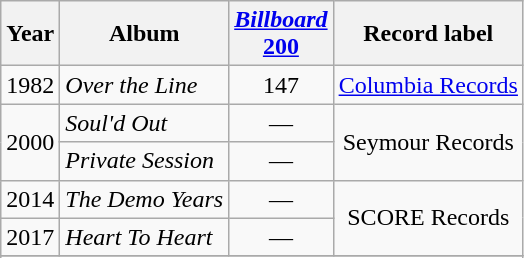<table class="wikitable" style=text-align:center;>
<tr>
<th>Year</th>
<th>Album</th>
<th><a href='#'><em>Billboard</em><br>200</a></th>
<th>Record label</th>
</tr>
<tr>
<td>1982</td>
<td align=left><em>Over the Line</em></td>
<td>147</td>
<td rowspan="1"><a href='#'>Columbia Records</a></td>
</tr>
<tr>
<td rowspan="2">2000</td>
<td align=left><em>Soul'd Out</em></td>
<td>—</td>
<td rowspan="2">Seymour Records</td>
</tr>
<tr>
<td align=left><em>Private Session</em></td>
<td>—</td>
</tr>
<tr>
<td>2014</td>
<td align=left><em>The Demo Years</em></td>
<td>—</td>
<td rowspan="2">SCORE Records</td>
</tr>
<tr>
<td>2017</td>
<td align=left><em>Heart To Heart</em></td>
<td>—</td>
</tr>
<tr>
</tr>
<tr>
</tr>
</table>
